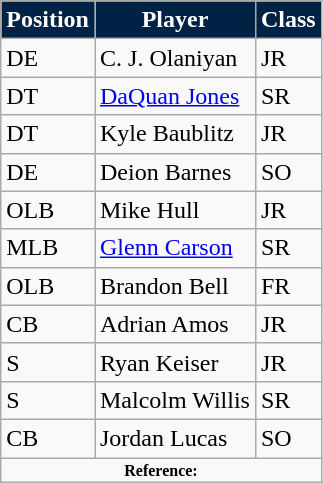<table class="wikitable">
<tr>
<th style="background:#024; color:#fff;">Position</th>
<th style="background:#024; color:#fff;">Player</th>
<th style="background:#024; color:#fff;">Class</th>
</tr>
<tr>
<td>DE</td>
<td>C. J. Olaniyan</td>
<td>JR</td>
</tr>
<tr>
<td>DT</td>
<td><a href='#'>DaQuan Jones</a></td>
<td>SR</td>
</tr>
<tr>
<td>DT</td>
<td>Kyle Baublitz</td>
<td>JR</td>
</tr>
<tr>
<td>DE</td>
<td>Deion Barnes</td>
<td>SO</td>
</tr>
<tr>
<td>OLB</td>
<td>Mike Hull</td>
<td>JR</td>
</tr>
<tr>
<td>MLB</td>
<td><a href='#'>Glenn Carson</a></td>
<td>SR</td>
</tr>
<tr>
<td>OLB</td>
<td>Brandon Bell</td>
<td>FR</td>
</tr>
<tr>
<td>CB</td>
<td>Adrian Amos</td>
<td>JR</td>
</tr>
<tr>
<td>S</td>
<td>Ryan Keiser</td>
<td>JR</td>
</tr>
<tr>
<td>S</td>
<td>Malcolm Willis</td>
<td>SR</td>
</tr>
<tr>
<td>CB</td>
<td>Jordan Lucas</td>
<td>SO</td>
</tr>
<tr>
<td colspan="3"  style="font-size:8pt; text-align:center;"><strong>Reference:</strong></td>
</tr>
</table>
